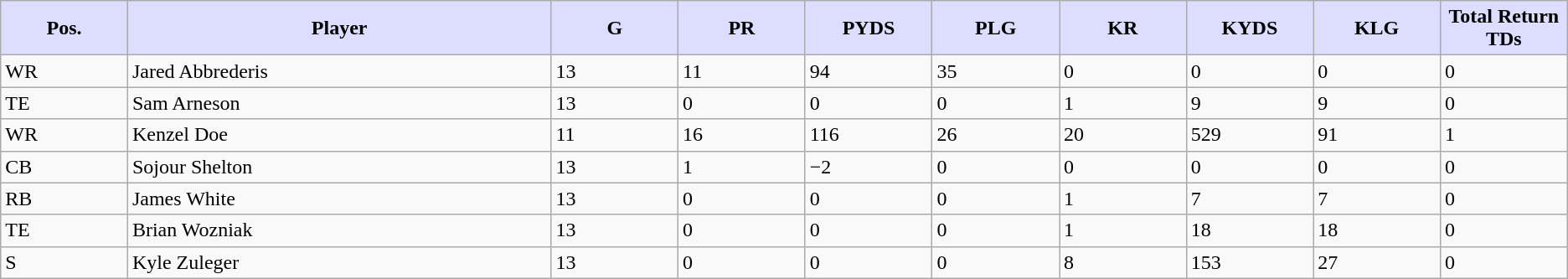<table class="wikitable sortable">
<tr>
<th style="background:#ddf; width:6%;">Pos.</th>
<th style="background:#ddf; width:20%;">Player</th>
<th style="background:#ddf; width:6%;">G</th>
<th style="background:#ddf; width:6%;">PR</th>
<th style="background:#ddf; width:6%;">PYDS</th>
<th style="background:#ddf; width:6%;">PLG</th>
<th style="background:#ddf; width:6%;">KR</th>
<th style="background:#ddf; width:6%;">KYDS</th>
<th style="background:#ddf; width:6%;">KLG</th>
<th style="background:#ddf; width:6%;">Total Return TDs</th>
</tr>
<tr>
<td>WR</td>
<td>Jared Abbrederis</td>
<td>13</td>
<td>11</td>
<td>94</td>
<td>35</td>
<td>0</td>
<td>0</td>
<td>0</td>
<td>0</td>
</tr>
<tr>
<td>TE</td>
<td>Sam Arneson</td>
<td>13</td>
<td>0</td>
<td>0</td>
<td>0</td>
<td>1</td>
<td>9</td>
<td>9</td>
<td>0</td>
</tr>
<tr>
<td>WR</td>
<td>Kenzel Doe</td>
<td>11</td>
<td>16</td>
<td>116</td>
<td>26</td>
<td>20</td>
<td>529</td>
<td>91</td>
<td>1</td>
</tr>
<tr>
<td>CB</td>
<td>Sojour Shelton</td>
<td>13</td>
<td>1</td>
<td>−2</td>
<td>0</td>
<td>0</td>
<td>0</td>
<td>0</td>
<td>0</td>
</tr>
<tr>
<td>RB</td>
<td>James White</td>
<td>13</td>
<td>0</td>
<td>0</td>
<td>0</td>
<td>1</td>
<td>7</td>
<td>7</td>
<td>0</td>
</tr>
<tr>
<td>TE</td>
<td>Brian Wozniak</td>
<td>13</td>
<td>0</td>
<td>0</td>
<td>0</td>
<td>1</td>
<td>18</td>
<td>18</td>
<td>0</td>
</tr>
<tr>
<td>S</td>
<td>Kyle Zuleger</td>
<td>13</td>
<td>0</td>
<td>0</td>
<td>0</td>
<td>8</td>
<td>153</td>
<td>27</td>
<td>0</td>
</tr>
</table>
